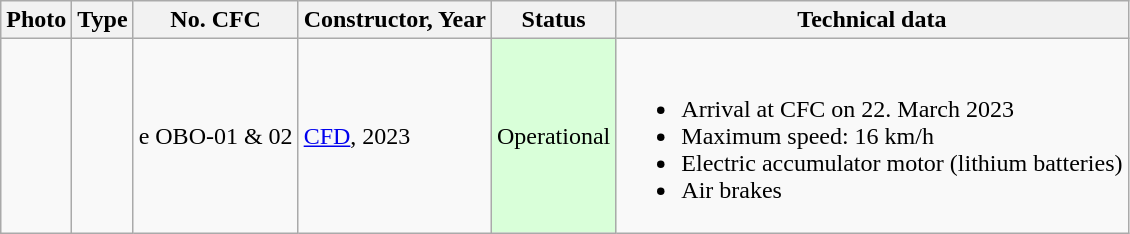<table class="wikitable centre">
<tr>
<th>Photo</th>
<th>Type</th>
<th>No. CFC</th>
<th>Constructor, Year</th>
<th>Status</th>
<th>Technical data</th>
</tr>
<tr>
<td></td>
<td></td>
<td>e OBO-01 & 02</td>
<td><a href='#'>CFD</a>, 2023</td>
<td bgcolor="#d9ffd9">Operational</td>
<td><br><ul><li>Arrival at CFC on 22. March 2023</li><li>Maximum speed: 16 km/h</li><li>Electric accumulator motor (lithium batteries)</li><li>Air brakes</li></ul></td>
</tr>
</table>
